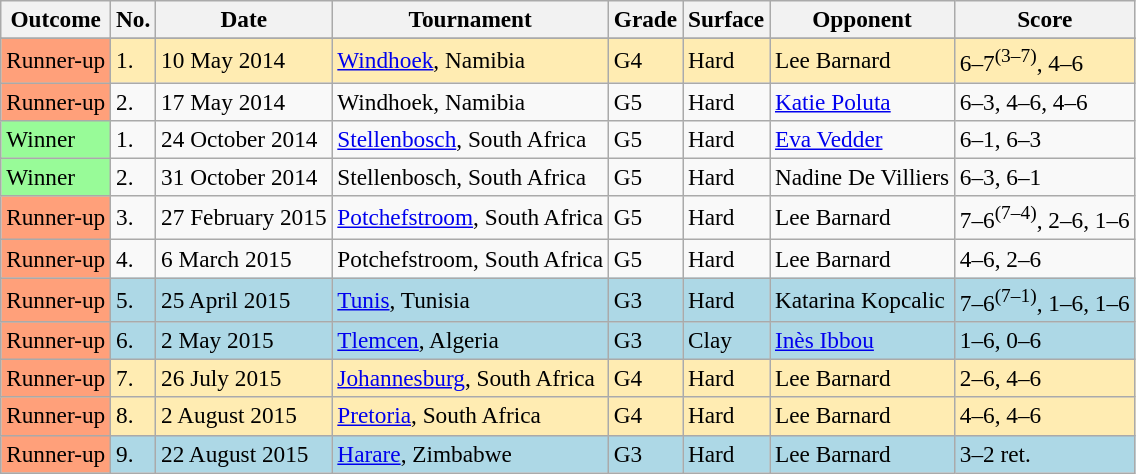<table class="sortable wikitable" style=font-size:97%>
<tr>
<th>Outcome</th>
<th>No.</th>
<th>Date</th>
<th>Tournament</th>
<th>Grade</th>
<th>Surface</th>
<th>Opponent</th>
<th>Score</th>
</tr>
<tr>
</tr>
<tr bgcolor=#ffecb2>
<td style="background:#ffa07a;">Runner-up</td>
<td>1.</td>
<td>10 May 2014</td>
<td><a href='#'>Windhoek</a>, Namibia</td>
<td>G4</td>
<td>Hard</td>
<td> Lee Barnard</td>
<td>6–7<sup>(3–7)</sup>, 4–6</td>
</tr>
<tr>
<td style="background:#ffa07a;">Runner-up</td>
<td>2.</td>
<td>17 May 2014</td>
<td>Windhoek, Namibia</td>
<td>G5</td>
<td>Hard</td>
<td> <a href='#'>Katie Poluta</a></td>
<td>6–3, 4–6, 4–6</td>
</tr>
<tr>
<td bgcolor="98FB98">Winner</td>
<td>1.</td>
<td>24 October 2014</td>
<td><a href='#'>Stellenbosch</a>, South Africa</td>
<td>G5</td>
<td>Hard</td>
<td> <a href='#'>Eva Vedder</a></td>
<td>6–1, 6–3</td>
</tr>
<tr>
<td bgcolor="98FB98">Winner</td>
<td>2.</td>
<td>31 October 2014</td>
<td>Stellenbosch, South Africa</td>
<td>G5</td>
<td>Hard</td>
<td> Nadine De Villiers</td>
<td>6–3, 6–1</td>
</tr>
<tr>
<td style="background:#ffa07a;">Runner-up</td>
<td>3.</td>
<td>27 February 2015</td>
<td><a href='#'>Potchefstroom</a>, South Africa</td>
<td>G5</td>
<td>Hard</td>
<td> Lee Barnard</td>
<td>7–6<sup>(7–4)</sup>, 2–6, 1–6</td>
</tr>
<tr>
<td style="background:#ffa07a;">Runner-up</td>
<td>4.</td>
<td>6 March 2015</td>
<td>Potchefstroom, South Africa</td>
<td>G5</td>
<td>Hard</td>
<td> Lee Barnard</td>
<td>4–6, 2–6</td>
</tr>
<tr bgcolor="lightblue">
<td style="background:#ffa07a;">Runner-up</td>
<td>5.</td>
<td>25 April 2015</td>
<td><a href='#'>Tunis</a>, Tunisia</td>
<td>G3</td>
<td>Hard</td>
<td> Katarina Kopcalic</td>
<td>7–6<sup>(7–1)</sup>, 1–6, 1–6</td>
</tr>
<tr bgcolor="lightblue">
<td style="background:#ffa07a;">Runner-up</td>
<td>6.</td>
<td>2 May 2015</td>
<td><a href='#'>Tlemcen</a>, Algeria</td>
<td>G3</td>
<td>Clay</td>
<td> <a href='#'>Inès Ibbou</a></td>
<td>1–6, 0–6</td>
</tr>
<tr bgcolor=#ffecb2>
<td style="background:#ffa07a;">Runner-up</td>
<td>7.</td>
<td>26 July 2015</td>
<td><a href='#'>Johannesburg</a>, South Africa</td>
<td>G4</td>
<td>Hard</td>
<td> Lee Barnard</td>
<td>2–6, 4–6</td>
</tr>
<tr bgcolor=#ffecb2>
<td style="background:#ffa07a;">Runner-up</td>
<td>8.</td>
<td>2 August 2015</td>
<td><a href='#'>Pretoria</a>, South Africa</td>
<td>G4</td>
<td>Hard</td>
<td> Lee Barnard</td>
<td>4–6, 4–6</td>
</tr>
<tr bgcolor="lightblue">
<td style="background:#ffa07a;">Runner-up</td>
<td>9.</td>
<td>22 August 2015</td>
<td><a href='#'>Harare</a>, Zimbabwe</td>
<td>G3</td>
<td>Hard</td>
<td> Lee Barnard</td>
<td>3–2 ret.</td>
</tr>
</table>
